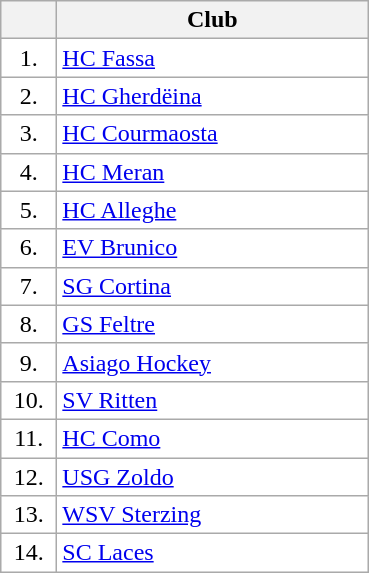<table class="wikitable">
<tr>
<th width="30"></th>
<th width="200">Club</th>
</tr>
<tr bgcolor="#FFFFFF" align="center">
<td>1.</td>
<td align="left"><a href='#'>HC Fassa</a></td>
</tr>
<tr bgcolor="#FFFFFF" align="center">
<td>2.</td>
<td align="left"><a href='#'>HC Gherdëina</a></td>
</tr>
<tr bgcolor="#FFFFFF" align="center">
<td>3.</td>
<td align="left"><a href='#'>HC Courmaosta</a></td>
</tr>
<tr bgcolor="#FFFFFF" align="center">
<td>4.</td>
<td align="left"><a href='#'>HC Meran</a></td>
</tr>
<tr bgcolor="#FFFFFF" align="center">
<td>5.</td>
<td align="left"><a href='#'>HC Alleghe</a></td>
</tr>
<tr bgcolor="#FFFFFF" align="center">
<td>6.</td>
<td align="left"><a href='#'>EV Brunico</a></td>
</tr>
<tr bgcolor="#FFFFFF" align="center">
<td>7.</td>
<td align="left"><a href='#'>SG Cortina</a></td>
</tr>
<tr bgcolor="#FFFFFF" align="center">
<td>8.</td>
<td align="left"><a href='#'>GS Feltre</a></td>
</tr>
<tr bgcolor="#FFFFFF" align="center">
<td>9.</td>
<td align="left"><a href='#'>Asiago Hockey</a></td>
</tr>
<tr bgcolor="#FFFFFF" align="center">
<td>10.</td>
<td align="left"><a href='#'>SV Ritten</a></td>
</tr>
<tr bgcolor="#FFFFFF" align="center">
<td>11.</td>
<td align="left"><a href='#'>HC Como</a></td>
</tr>
<tr bgcolor="#FFFFFF" align="center">
<td>12.</td>
<td align="left"><a href='#'>USG Zoldo</a></td>
</tr>
<tr bgcolor="#FFFFFF" align="center">
<td>13.</td>
<td align="left"><a href='#'>WSV Sterzing</a></td>
</tr>
<tr bgcolor="#FFFFFF" align="center">
<td>14.</td>
<td align="left"><a href='#'>SC Laces</a></td>
</tr>
</table>
